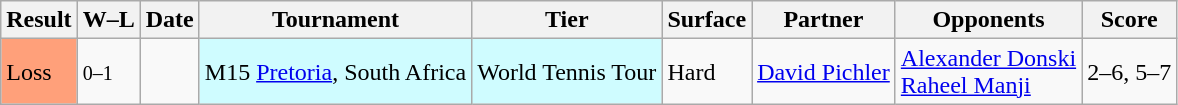<table class="sortable wikitable">
<tr>
<th>Result</th>
<th class="unsortable">W–L</th>
<th>Date</th>
<th>Tournament</th>
<th>Tier</th>
<th>Surface</th>
<th>Partner</th>
<th>Opponents</th>
<th class="unsortable">Score</th>
</tr>
<tr>
<td bgcolor=FFA07A>Loss</td>
<td><small>0–1</small></td>
<td></td>
<td style="background:#cffcff;">M15 <a href='#'>Pretoria</a>, South Africa</td>
<td style="background:#cffcff;">World Tennis Tour</td>
<td>Hard</td>
<td> <a href='#'>David Pichler</a></td>
<td> <a href='#'>Alexander Donski</a><br> <a href='#'>Raheel Manji</a></td>
<td>2–6, 5–7</td>
</tr>
</table>
